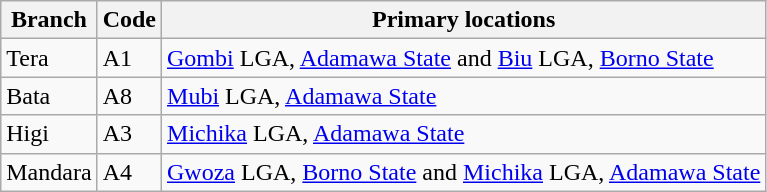<table class="wikitable">
<tr>
<th>Branch</th>
<th>Code</th>
<th>Primary locations</th>
</tr>
<tr>
<td>Tera</td>
<td>A1</td>
<td><a href='#'>Gombi</a> LGA, <a href='#'>Adamawa State</a> and <a href='#'>Biu</a> LGA, <a href='#'>Borno State</a></td>
</tr>
<tr>
<td>Bata</td>
<td>A8</td>
<td><a href='#'>Mubi</a> LGA, <a href='#'>Adamawa State</a></td>
</tr>
<tr>
<td>Higi</td>
<td>A3</td>
<td><a href='#'>Michika</a> LGA, <a href='#'>Adamawa State</a></td>
</tr>
<tr>
<td>Mandara</td>
<td>A4</td>
<td><a href='#'>Gwoza</a> LGA, <a href='#'>Borno State</a> and <a href='#'>Michika</a> LGA, <a href='#'>Adamawa State</a></td>
</tr>
</table>
